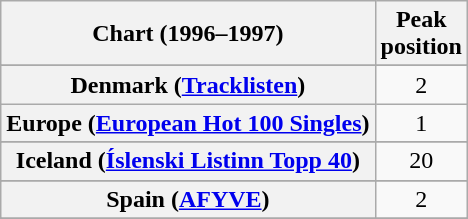<table class="wikitable sortable plainrowheaders" style="text-align:center">
<tr>
<th scope="col">Chart (1996–1997)</th>
<th scope="col">Peak<br>position</th>
</tr>
<tr>
</tr>
<tr>
</tr>
<tr>
</tr>
<tr>
</tr>
<tr>
</tr>
<tr>
</tr>
<tr>
<th scope="row">Denmark (<a href='#'>Tracklisten</a>)</th>
<td>2</td>
</tr>
<tr>
<th scope="row">Europe (<a href='#'>European Hot 100 Singles</a>)</th>
<td>1</td>
</tr>
<tr>
</tr>
<tr>
</tr>
<tr>
</tr>
<tr>
<th scope="row">Iceland (<a href='#'>Íslenski Listinn Topp 40</a>)</th>
<td>20</td>
</tr>
<tr>
</tr>
<tr>
</tr>
<tr>
</tr>
<tr>
</tr>
<tr>
</tr>
<tr>
</tr>
<tr>
<th scope="row">Spain (<a href='#'>AFYVE</a>)</th>
<td>2</td>
</tr>
<tr>
</tr>
<tr>
</tr>
<tr>
</tr>
<tr>
</tr>
<tr>
</tr>
<tr>
</tr>
<tr>
</tr>
<tr>
</tr>
</table>
